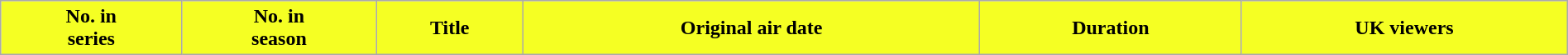<table class="wikitable plainrowheaders" style="width:100%">
<tr style="color:black">
<th style="background:#F5FF23;">No. in<br>series</th>
<th style="background:#F5FF23;">No. in<br>season</th>
<th style="background:#F5FF23;">Title</th>
<th style="background:#F5FF23;">Original air date</th>
<th style="background:#F5FF23;">Duration</th>
<th style="background:#F5FF23;">UK viewers<br>










</th>
</tr>
</table>
